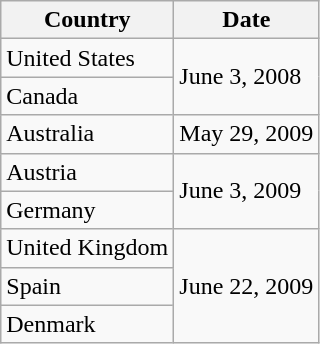<table class="wikitable">
<tr>
<th>Country</th>
<th>Date</th>
</tr>
<tr>
<td>United States</td>
<td rowspan="2">June 3, 2008</td>
</tr>
<tr>
<td>Canada</td>
</tr>
<tr>
<td>Australia</td>
<td>May 29, 2009</td>
</tr>
<tr>
<td>Austria</td>
<td rowspan="2">June 3, 2009</td>
</tr>
<tr>
<td>Germany</td>
</tr>
<tr>
<td>United Kingdom</td>
<td rowspan="3">June 22, 2009</td>
</tr>
<tr>
<td>Spain</td>
</tr>
<tr>
<td>Denmark</td>
</tr>
</table>
